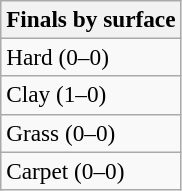<table class=wikitable style=font-size:97%>
<tr>
<th>Finals by surface</th>
</tr>
<tr>
<td>Hard (0–0)</td>
</tr>
<tr>
<td>Clay (1–0)</td>
</tr>
<tr>
<td>Grass (0–0)</td>
</tr>
<tr>
<td>Carpet (0–0)</td>
</tr>
</table>
